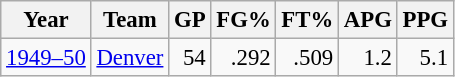<table class="wikitable sortable" style="font-size:95%; text-align:right;">
<tr>
<th>Year</th>
<th>Team</th>
<th>GP</th>
<th>FG%</th>
<th>FT%</th>
<th>APG</th>
<th>PPG</th>
</tr>
<tr>
<td style="text-align:left;"><a href='#'>1949–50</a></td>
<td style="text-align:left;"><a href='#'>Denver</a></td>
<td>54</td>
<td>.292</td>
<td>.509</td>
<td>1.2</td>
<td>5.1</td>
</tr>
</table>
